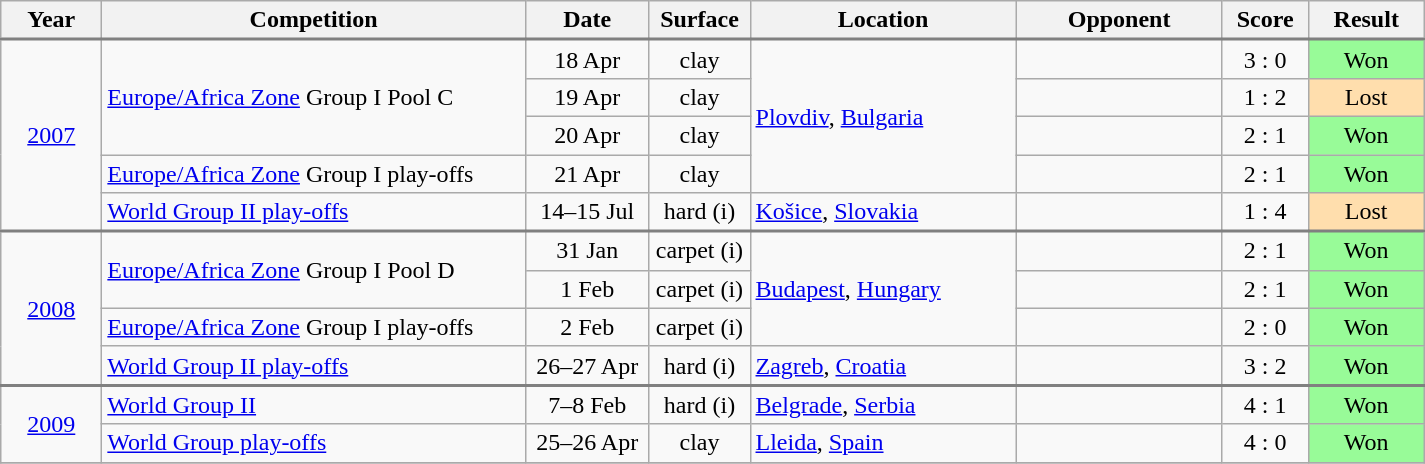<table class="wikitable collapsible collapsed">
<tr>
<th width="60">Year</th>
<th width="275">Competition</th>
<th width="75">Date</th>
<th width="60">Surface</th>
<th width="170">Location</th>
<th width="130">Opponent</th>
<th width="50">Score</th>
<th width="70">Result</th>
</tr>
<tr style="border-top:2px solid gray;">
<td align="center" rowspan="5"><a href='#'>2007</a></td>
<td rowspan="3"><a href='#'>Europe/Africa Zone</a> Group I Pool C</td>
<td align="center">18 Apr</td>
<td align="center">clay</td>
<td rowspan="4"><a href='#'>Plovdiv</a>, <a href='#'>Bulgaria</a></td>
<td></td>
<td align="center">3 : 0</td>
<td align="center" bgcolor="#98FB98">Won</td>
</tr>
<tr>
<td align="center">19 Apr</td>
<td align="center">clay</td>
<td></td>
<td align="center">1 : 2</td>
<td align="center" bgcolor=#FFDEAD>Lost</td>
</tr>
<tr>
<td align="center">20 Apr</td>
<td align="center">clay</td>
<td></td>
<td align="center">2 : 1</td>
<td align="center" bgcolor="#98FB98">Won</td>
</tr>
<tr>
<td><a href='#'>Europe/Africa Zone</a> Group I play-offs</td>
<td align="center">21 Apr</td>
<td align="center">clay</td>
<td></td>
<td align="center">2 : 1</td>
<td align="center" bgcolor="#98FB98">Won</td>
</tr>
<tr>
<td><a href='#'>World Group II play-offs</a></td>
<td align="center">14–15 Jul</td>
<td align="center">hard (i)</td>
<td><a href='#'>Košice</a>, <a href='#'>Slovakia</a></td>
<td></td>
<td align="center">1 : 4</td>
<td align="center" bgcolor=#FFDEAD>Lost</td>
</tr>
<tr style="border-top:2px solid gray;">
<td align="center" rowspan="4"><a href='#'>2008</a></td>
<td rowspan="2"><a href='#'>Europe/Africa Zone</a> Group I Pool D</td>
<td align="center">31 Jan</td>
<td align="center">carpet (i)</td>
<td rowspan="3"><a href='#'>Budapest</a>, <a href='#'>Hungary</a></td>
<td></td>
<td align="center">2 : 1</td>
<td align="center" bgcolor="#98FB98">Won</td>
</tr>
<tr>
<td align="center">1 Feb</td>
<td align="center">carpet (i)</td>
<td></td>
<td align="center">2 : 1</td>
<td align="center" bgcolor="#98FB98">Won</td>
</tr>
<tr>
<td><a href='#'>Europe/Africa Zone</a> Group I play-offs</td>
<td align="center">2 Feb</td>
<td align="center">carpet (i)</td>
<td></td>
<td align="center">2 : 0</td>
<td align="center" bgcolor="#98FB98">Won</td>
</tr>
<tr>
<td><a href='#'>World Group II play-offs</a></td>
<td align="center">26–27 Apr</td>
<td align="center">hard (i)</td>
<td><a href='#'>Zagreb</a>, <a href='#'>Croatia</a></td>
<td></td>
<td align="center">3 : 2</td>
<td align="center" bgcolor="#98FB98">Won</td>
</tr>
<tr style="border-top:2px solid gray;">
<td align="center" rowspan="2"><a href='#'>2009</a></td>
<td><a href='#'>World Group II</a></td>
<td align="center">7–8 Feb</td>
<td align="center">hard (i)</td>
<td><a href='#'>Belgrade</a>, <a href='#'>Serbia</a></td>
<td></td>
<td align="center">4 : 1</td>
<td align="center" bgcolor="#98FB98">Won</td>
</tr>
<tr>
<td><a href='#'>World Group play-offs</a></td>
<td align="center">25–26 Apr</td>
<td align="center">clay</td>
<td><a href='#'>Lleida</a>, <a href='#'>Spain</a></td>
<td></td>
<td align="center">4 : 0</td>
<td align="center" bgcolor="#98FB98">Won</td>
</tr>
<tr>
</tr>
</table>
